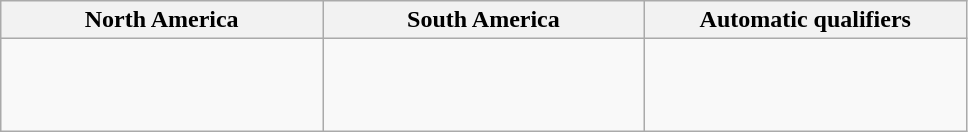<table class=wikitable width=51%>
<tr>
<th width=17%>North America</th>
<th width=17%>South America</th>
<th width=17%>Automatic qualifiers</th>
</tr>
<tr valign=top>
<td><br><br><br></td>
<td><br><br><br></td>
<td></td>
</tr>
</table>
